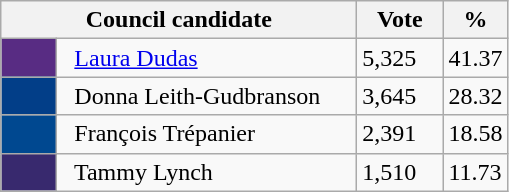<table class="wikitable">
<tr>
<th bgcolor="#DDDDFF" width="230px" colspan="2">Council candidate</th>
<th bgcolor="#DDDDFF" width="50px">Vote</th>
<th bgcolor="#DDDDFF" width="30px">%</th>
</tr>
<tr>
<td bgcolor=#582C83 width="30px"> </td>
<td>  <a href='#'>Laura Dudas</a></td>
<td>5,325</td>
<td>41.37</td>
</tr>
<tr>
<td bgcolor=#023E88 width="30px"> </td>
<td>  Donna Leith-Gudbranson</td>
<td>3,645</td>
<td>28.32</td>
</tr>
<tr>
<td bgcolor=#004890 width="30px"> </td>
<td>  François Trépanier</td>
<td>2,391</td>
<td>18.58</td>
</tr>
<tr>
<td bgcolor=#38296E width="30px"> </td>
<td>  Tammy Lynch</td>
<td>1,510</td>
<td>11.73</td>
</tr>
</table>
